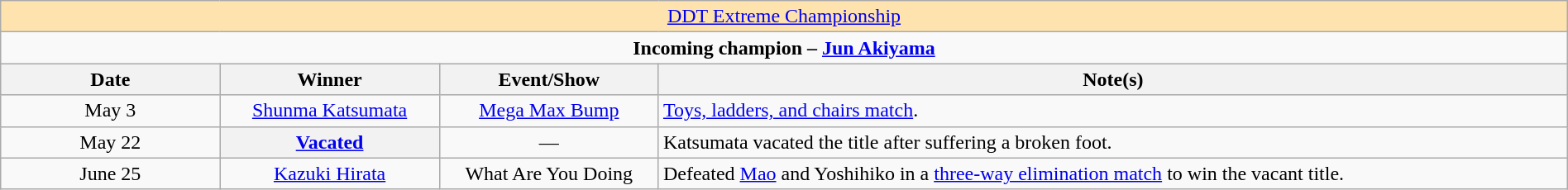<table class="wikitable" style="text-align:center; width:100%;">
<tr style="background:#ffe3af;">
<td colspan="5" style="text-align: center;"><a href='#'>DDT Extreme Championship</a></td>
</tr>
<tr>
<td colspan="5" style="text-align: center;"><strong>Incoming champion – <a href='#'>Jun Akiyama</a></strong></td>
</tr>
<tr>
<th width=14%>Date</th>
<th width=14%>Winner</th>
<th width=14%>Event/Show</th>
<th width=58%>Note(s)</th>
</tr>
<tr>
<td>May 3</td>
<td><a href='#'>Shunma Katsumata</a></td>
<td><a href='#'>Mega Max Bump</a></td>
<td align=left><a href='#'>Toys, ladders, and chairs match</a>.</td>
</tr>
<tr>
<td>May 22</td>
<th><a href='#'>Vacated</a></th>
<td>—</td>
<td align=left>Katsumata vacated the title after suffering a broken foot.</td>
</tr>
<tr>
<td>June 25</td>
<td><a href='#'>Kazuki Hirata</a></td>
<td>What Are You Doing</td>
<td align=left>Defeated <a href='#'>Mao</a> and Yoshihiko in a <a href='#'>three-way elimination match</a> to win the vacant title.</td>
</tr>
</table>
